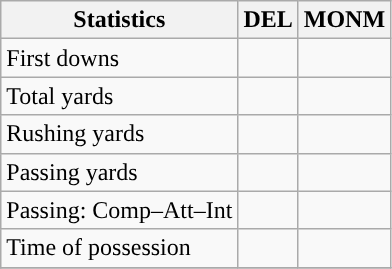<table class="wikitable" style="float: left;">
<tr>
<th>Statistics</th>
<th>DEL</th>
<th>MONM</th>
</tr>
<tr>
<td>First downs</td>
<td></td>
<td></td>
</tr>
<tr>
<td>Total yards</td>
<td></td>
<td></td>
</tr>
<tr>
<td>Rushing yards</td>
<td></td>
<td></td>
</tr>
<tr>
<td>Passing yards</td>
<td></td>
<td></td>
</tr>
<tr>
<td>Passing: Comp–Att–Int</td>
<td></td>
<td></td>
</tr>
<tr>
<td>Time of possession</td>
<td></td>
<td></td>
</tr>
<tr>
</tr>
</table>
